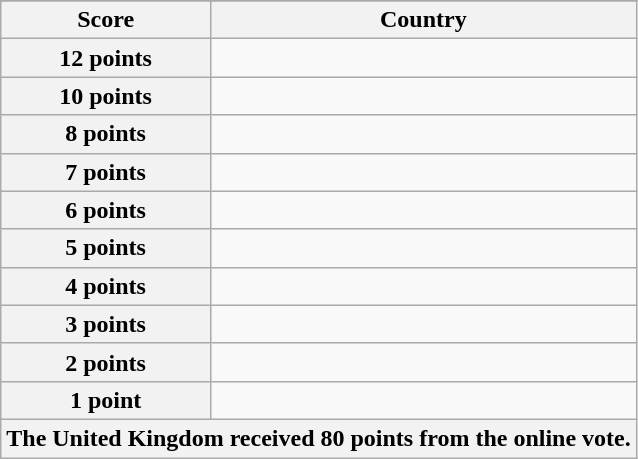<table class="wikitable">
<tr>
</tr>
<tr>
<th scope="col" width="33%">Score</th>
<th scope="col">Country</th>
</tr>
<tr>
<th scope="row">12 points</th>
<td></td>
</tr>
<tr>
<th scope="row">10 points</th>
<td></td>
</tr>
<tr>
<th scope="row">8 points</th>
<td></td>
</tr>
<tr>
<th scope="row">7 points</th>
<td></td>
</tr>
<tr>
<th scope="row">6 points</th>
<td></td>
</tr>
<tr>
<th scope="row">5 points</th>
<td></td>
</tr>
<tr>
<th scope="row">4 points</th>
<td></td>
</tr>
<tr>
<th scope="row">3 points</th>
<td></td>
</tr>
<tr>
<th scope="row">2 points</th>
<td></td>
</tr>
<tr>
<th scope="row">1 point</th>
<td></td>
</tr>
<tr>
<th colspan="2">The United Kingdom received 80 points from the online vote.</th>
</tr>
</table>
